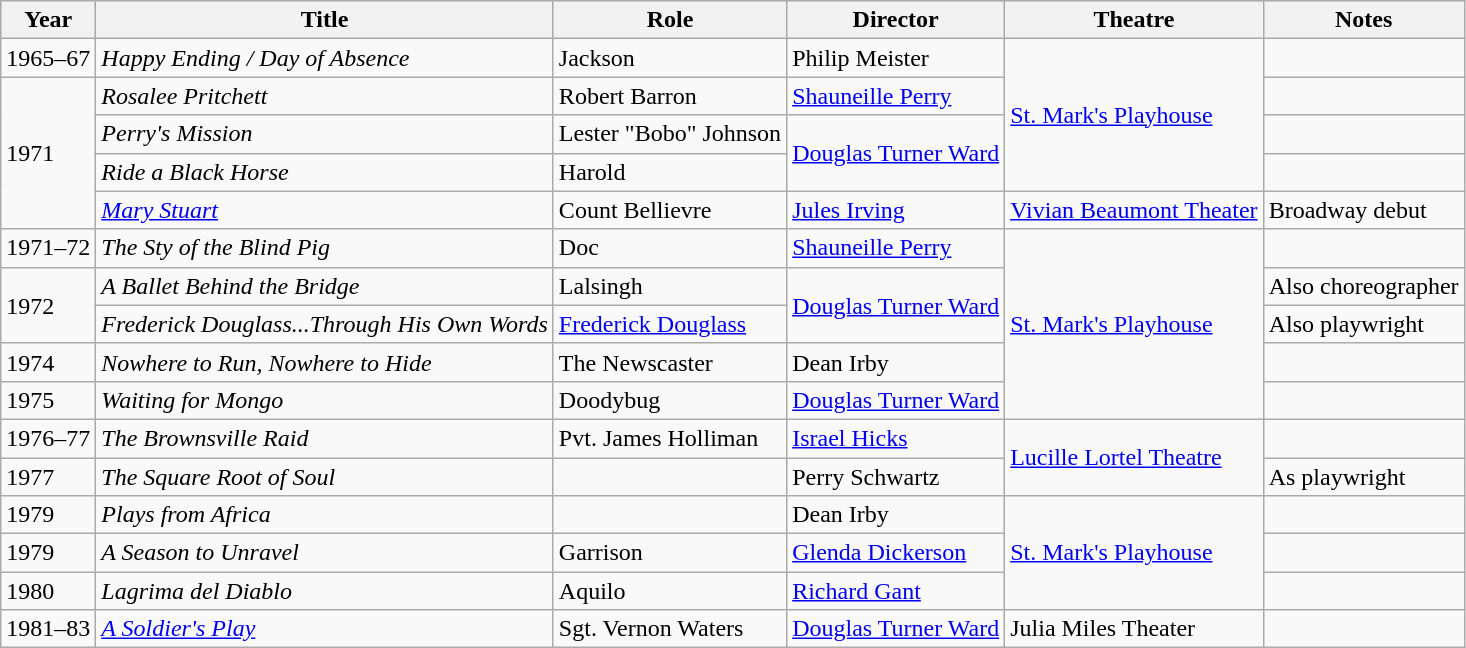<table class="wikitable sortable">
<tr>
<th>Year</th>
<th>Title</th>
<th>Role</th>
<th>Director</th>
<th>Theatre</th>
<th>Notes</th>
</tr>
<tr>
<td>1965–67</td>
<td><em>Happy Ending / Day of Absence</em></td>
<td>Jackson</td>
<td>Philip Meister</td>
<td rowspan="4"><a href='#'>St. Mark's Playhouse</a></td>
<td></td>
</tr>
<tr>
<td rowspan="4">1971</td>
<td><em>Rosalee Pritchett</em></td>
<td>Robert Barron</td>
<td><a href='#'>Shauneille Perry</a></td>
<td></td>
</tr>
<tr>
<td><em>Perry's Mission</em></td>
<td>Lester "Bobo" Johnson</td>
<td rowspan="2"><a href='#'>Douglas Turner Ward</a></td>
<td></td>
</tr>
<tr>
<td><em>Ride a Black Horse</em></td>
<td>Harold</td>
<td></td>
</tr>
<tr>
<td><em><a href='#'>Mary Stuart</a></em></td>
<td>Count Bellievre</td>
<td><a href='#'>Jules Irving</a></td>
<td><a href='#'>Vivian Beaumont Theater</a></td>
<td>Broadway debut</td>
</tr>
<tr>
<td>1971–72</td>
<td><em>The Sty of the Blind Pig</em></td>
<td>Doc</td>
<td><a href='#'>Shauneille Perry</a></td>
<td rowspan="5"><a href='#'>St. Mark's Playhouse</a></td>
<td></td>
</tr>
<tr>
<td rowspan="2">1972</td>
<td><em>A Ballet Behind the Bridge</em></td>
<td>Lalsingh</td>
<td rowspan="2"><a href='#'>Douglas Turner Ward</a></td>
<td>Also choreographer</td>
</tr>
<tr>
<td><em>Frederick Douglass...Through His Own Words</em></td>
<td><a href='#'>Frederick Douglass</a></td>
<td>Also playwright</td>
</tr>
<tr>
<td>1974</td>
<td><em>Nowhere to Run, Nowhere to Hide</em></td>
<td>The Newscaster</td>
<td>Dean Irby</td>
<td></td>
</tr>
<tr>
<td>1975</td>
<td><em>Waiting for Mongo</em></td>
<td>Doodybug</td>
<td><a href='#'>Douglas Turner Ward</a></td>
<td></td>
</tr>
<tr>
<td>1976–77</td>
<td><em>The Brownsville Raid</em></td>
<td>Pvt. James Holliman</td>
<td><a href='#'>Israel Hicks</a></td>
<td rowspan="2"><a href='#'>Lucille Lortel Theatre</a></td>
<td></td>
</tr>
<tr>
<td>1977</td>
<td><em>The Square Root of Soul</em></td>
<td></td>
<td>Perry Schwartz</td>
<td>As playwright</td>
</tr>
<tr>
<td>1979</td>
<td><em>Plays from Africa</em></td>
<td></td>
<td>Dean Irby</td>
<td rowspan="3"><a href='#'>St. Mark's Playhouse</a></td>
<td></td>
</tr>
<tr>
<td>1979</td>
<td><em>A Season to Unravel</em></td>
<td>Garrison</td>
<td><a href='#'>Glenda Dickerson</a></td>
<td></td>
</tr>
<tr>
<td>1980</td>
<td><em>Lagrima del Diablo</em></td>
<td>Aquilo</td>
<td><a href='#'>Richard Gant</a></td>
<td></td>
</tr>
<tr>
<td>1981–83</td>
<td><em><a href='#'>A Soldier's Play</a></em></td>
<td>Sgt. Vernon Waters</td>
<td><a href='#'>Douglas Turner Ward</a></td>
<td>Julia Miles Theater</td>
<td></td>
</tr>
</table>
